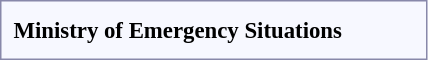<table style="border:1px solid #8888aa; background-color:#f7f8ff; padding:5px; font-size:95%; margin: 0px 12px 12px 0px;">
<tr style="text-align:center;">
<td rowspan=2><strong> Ministry of Emergency Situations</strong></td>
<td colspan=4 rowspan=2></td>
<td colspan=2></td>
<td colspan=2></td>
<td colspan=2></td>
<td colspan=2></td>
<td colspan=2></td>
<td colspan=2></td>
<td colspan=2></td>
<td colspan=2></td>
<td colspan=2></td>
<td colspan=2></td>
<td colspan=12></td>
</tr>
<tr style="text-align:center;">
<td colspan=2><br></td>
<td colspan=2><br></td>
<td colspan=2><br></td>
<td colspan=2><br></td>
<td colspan=2><br></td>
<td colspan=2><br></td>
<td colspan=2><br></td>
<td colspan=2><br></td>
<td colspan=2><br></td>
<td colspan=2><br></td>
<td colspan=12><br></td>
</tr>
</table>
